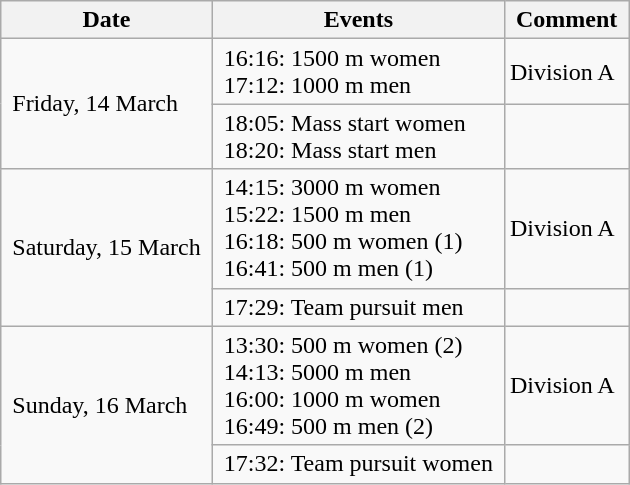<table class="wikitable" border="1">
<tr>
<th> Date </th>
<th> Events </th>
<th> Comment </th>
</tr>
<tr>
<td rowspan=2> Friday, 14 March </td>
<td> 16:16: 1500 m women <br> 17:12: 1000 m men </td>
<td>Division A</td>
</tr>
<tr>
<td> 18:05: Mass start women <br> 18:20: Mass start men</td>
<td></td>
</tr>
<tr>
<td rowspan=2> Saturday, 15 March </td>
<td> 14:15: 3000 m women <br> 15:22: 1500 m men <br> 16:18: 500 m women (1) <br> 16:41: 500 m men (1) </td>
<td>Division A</td>
</tr>
<tr>
<td> 17:29: Team pursuit men </td>
<td></td>
</tr>
<tr>
<td rowspan=2> Sunday, 16 March </td>
<td> 13:30: 500 m women (2) <br> 14:13: 5000 m men <br> 16:00: 1000 m women <br> 16:49: 500 m men (2) </td>
<td>Division A</td>
</tr>
<tr>
<td> 17:32: Team pursuit women </td>
<td></td>
</tr>
</table>
